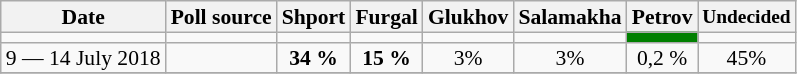<table class="wikitable" style="text-align:center; font-size:90%; line-height:14px">
<tr>
<th>Date</th>
<th>Poll source</th>
<th>Shport</th>
<th>Furgal</th>
<th>Glukhov</th>
<th>Salamakha</th>
<th>Petrov</th>
<th style="font-size:90%">Undecided</th>
</tr>
<tr>
<td></td>
<td></td>
<td bgcolor=></td>
<td bgcolor=></td>
<td bgcolor=></td>
<td bgcolor=></td>
<td bgcolor=green></td>
<td></td>
</tr>
<tr align=center>
<td>9 — 14 July 2018</td>
<td></td>
<td><strong>34 %</strong></td>
<td><strong>15 %</strong></td>
<td>3%</td>
<td>3%</td>
<td>0,2 %</td>
<td>45%</td>
</tr>
<tr>
</tr>
</table>
